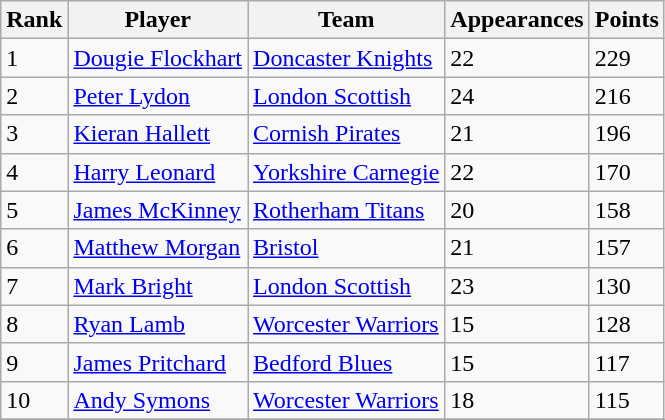<table class="wikitable">
<tr>
<th>Rank</th>
<th>Player</th>
<th>Team</th>
<th>Appearances</th>
<th>Points</th>
</tr>
<tr>
<td>1</td>
<td> <a href='#'>Dougie Flockhart</a></td>
<td><a href='#'>Doncaster Knights</a></td>
<td>22</td>
<td>229</td>
</tr>
<tr>
<td>2</td>
<td> <a href='#'>Peter Lydon</a></td>
<td><a href='#'>London Scottish</a></td>
<td>24</td>
<td>216</td>
</tr>
<tr>
<td>3</td>
<td> <a href='#'>Kieran Hallett</a></td>
<td><a href='#'>Cornish Pirates</a></td>
<td>21</td>
<td>196</td>
</tr>
<tr>
<td>4</td>
<td> <a href='#'>Harry Leonard</a></td>
<td><a href='#'>Yorkshire Carnegie</a></td>
<td>22</td>
<td>170</td>
</tr>
<tr>
<td>5</td>
<td> <a href='#'>James McKinney</a></td>
<td><a href='#'>Rotherham Titans</a></td>
<td>20</td>
<td>158</td>
</tr>
<tr>
<td>6</td>
<td> <a href='#'>Matthew Morgan</a></td>
<td><a href='#'>Bristol</a></td>
<td>21</td>
<td>157</td>
</tr>
<tr>
<td>7</td>
<td> <a href='#'>Mark Bright</a></td>
<td><a href='#'>London Scottish</a></td>
<td>23</td>
<td>130</td>
</tr>
<tr>
<td>8</td>
<td> <a href='#'>Ryan Lamb</a></td>
<td><a href='#'>Worcester Warriors</a></td>
<td>15</td>
<td>128</td>
</tr>
<tr>
<td>9</td>
<td> <a href='#'>James Pritchard</a></td>
<td><a href='#'>Bedford Blues</a></td>
<td>15</td>
<td>117</td>
</tr>
<tr>
<td>10</td>
<td> <a href='#'>Andy Symons</a></td>
<td><a href='#'>Worcester Warriors</a></td>
<td>18</td>
<td>115</td>
</tr>
<tr>
</tr>
</table>
